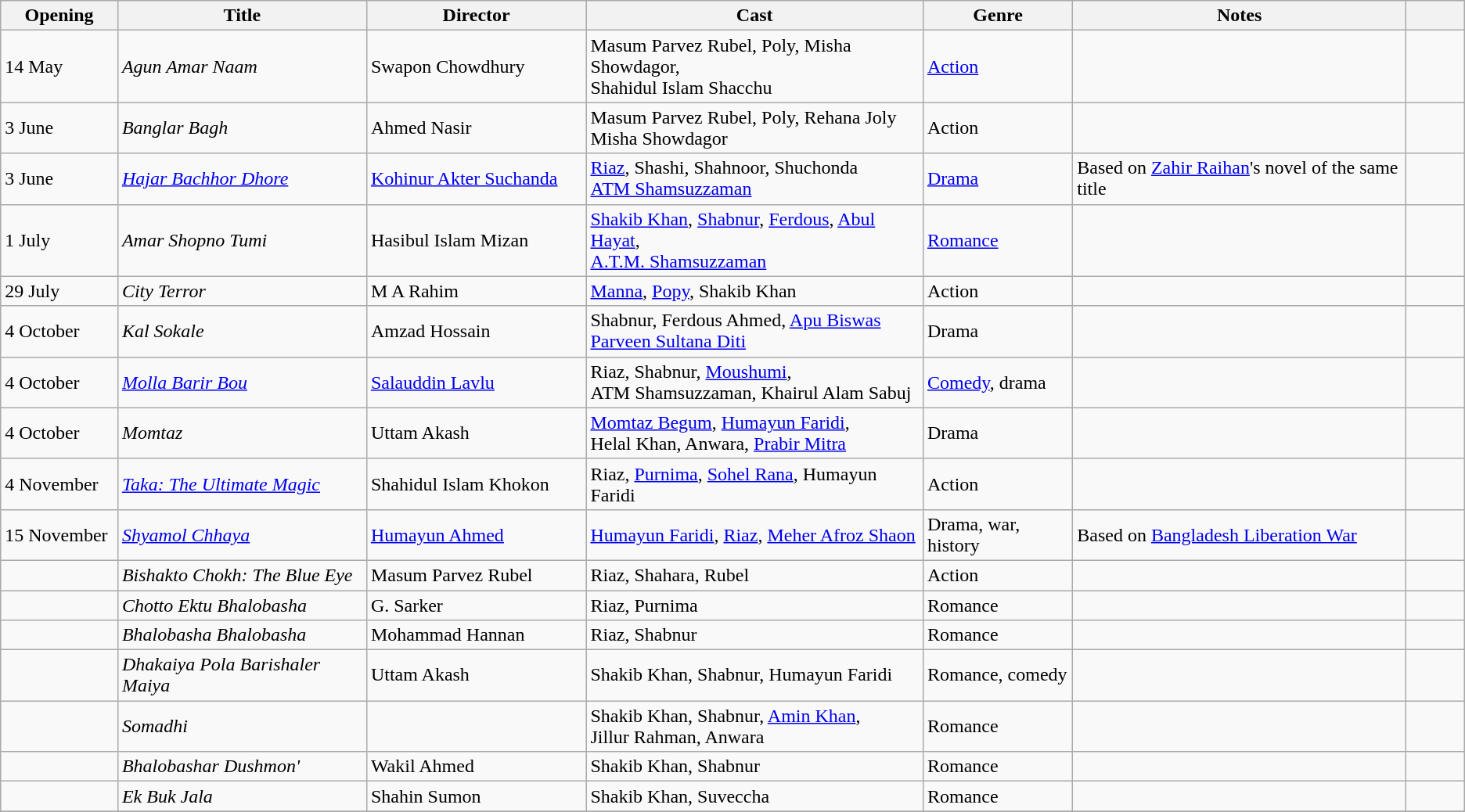<table class="wikitable sortable">
<tr>
<th style="width:8%;">Opening</th>
<th style="width:17%;">Title</th>
<th style="width:15%;">Director</th>
<th>Cast</th>
<th>Genre</th>
<th>Notes</th>
<th style="width:4%;"></th>
</tr>
<tr>
<td>14 May</td>
<td><em>Agun Amar Naam</em></td>
<td>Swapon Chowdhury</td>
<td>Masum Parvez Rubel, Poly, Misha Showdagor, <br> Shahidul Islam Shacchu</td>
<td><a href='#'>Action</a></td>
<td></td>
<td></td>
</tr>
<tr>
<td>3 June</td>
<td><em>Banglar Bagh</em></td>
<td>Ahmed Nasir</td>
<td>Masum Parvez Rubel, Poly, Rehana Joly <br>  Misha Showdagor</td>
<td>Action</td>
<td></td>
<td></td>
</tr>
<tr>
<td>3 June</td>
<td><em><a href='#'>Hajar Bachhor Dhore</a></em></td>
<td><a href='#'>Kohinur Akter Suchanda</a></td>
<td><a href='#'>Riaz</a>, Shashi, Shahnoor, Shuchonda <br> <a href='#'>ATM Shamsuzzaman</a></td>
<td><a href='#'>Drama</a></td>
<td>Based on <a href='#'>Zahir Raihan</a>'s novel of the same title</td>
<td></td>
</tr>
<tr>
<td>1 July</td>
<td><em>Amar Shopno Tumi</em></td>
<td>Hasibul Islam Mizan</td>
<td><a href='#'>Shakib Khan</a>, <a href='#'>Shabnur</a>, <a href='#'>Ferdous</a>, <a href='#'>Abul Hayat</a>, <br><a href='#'>A.T.M. Shamsuzzaman</a></td>
<td><a href='#'>Romance</a></td>
<td></td>
<td></td>
</tr>
<tr>
<td>29 July</td>
<td><em>City Terror</em></td>
<td>M A Rahim</td>
<td><a href='#'>Manna</a>, <a href='#'>Popy</a>, Shakib Khan</td>
<td>Action</td>
<td></td>
<td></td>
</tr>
<tr>
<td>4 October</td>
<td><em>Kal Sokale</em></td>
<td>Amzad Hossain</td>
<td>Shabnur, Ferdous Ahmed, <a href='#'>Apu Biswas</a> <br> <a href='#'>Parveen Sultana Diti</a></td>
<td>Drama</td>
<td></td>
<td></td>
</tr>
<tr>
<td>4 October</td>
<td><em><a href='#'>Molla Barir Bou</a></em></td>
<td><a href='#'>Salauddin Lavlu</a></td>
<td>Riaz, Shabnur, <a href='#'>Moushumi</a>, <br> ATM Shamsuzzaman, Khairul Alam Sabuj</td>
<td><a href='#'>Comedy</a>, drama</td>
<td></td>
<td></td>
</tr>
<tr>
<td>4 October</td>
<td><em>Momtaz</em></td>
<td>Uttam Akash</td>
<td><a href='#'>Momtaz Begum</a>, <a href='#'>Humayun Faridi</a>, <br> Helal Khan, Anwara, <a href='#'>Prabir Mitra</a></td>
<td>Drama</td>
<td></td>
<td></td>
</tr>
<tr>
<td>4 November</td>
<td><em><a href='#'>Taka: The Ultimate Magic</a></em></td>
<td>Shahidul Islam Khokon</td>
<td>Riaz, <a href='#'>Purnima</a>, <a href='#'>Sohel Rana</a>, Humayun Faridi</td>
<td>Action</td>
<td></td>
<td></td>
</tr>
<tr>
<td>15 November</td>
<td><em><a href='#'>Shyamol Chhaya</a></em></td>
<td><a href='#'>Humayun Ahmed</a></td>
<td><a href='#'>Humayun Faridi</a>, <a href='#'>Riaz</a>, <a href='#'>Meher Afroz Shaon</a></td>
<td>Drama, war, history</td>
<td>Based on <a href='#'>Bangladesh Liberation War</a></td>
<td></td>
</tr>
<tr>
<td></td>
<td><em>Bishakto Chokh: The Blue Eye</em></td>
<td>Masum Parvez Rubel</td>
<td>Riaz, Shahara, Rubel</td>
<td>Action</td>
<td></td>
<td></td>
</tr>
<tr>
<td></td>
<td><em>Chotto Ektu Bhalobasha</em></td>
<td>G. Sarker</td>
<td>Riaz, Purnima</td>
<td>Romance</td>
<td></td>
<td></td>
</tr>
<tr>
<td></td>
<td><em>Bhalobasha Bhalobasha</em></td>
<td>Mohammad Hannan</td>
<td>Riaz, Shabnur</td>
<td>Romance</td>
<td></td>
<td></td>
</tr>
<tr>
<td></td>
<td><em>Dhakaiya Pola Barishaler Maiya</em></td>
<td>Uttam Akash</td>
<td>Shakib Khan, Shabnur, Humayun Faridi</td>
<td>Romance, comedy</td>
<td></td>
<td></td>
</tr>
<tr>
<td></td>
<td><em>Somadhi</em></td>
<td></td>
<td>Shakib Khan, Shabnur, <a href='#'>Amin Khan</a>, <br> Jillur Rahman, Anwara</td>
<td>Romance</td>
<td></td>
<td></td>
</tr>
<tr>
<td></td>
<td><em>Bhalobashar Dushmon' </em></td>
<td>Wakil Ahmed</td>
<td>Shakib Khan, Shabnur</td>
<td>Romance</td>
<td></td>
<td></td>
</tr>
<tr>
<td></td>
<td><em>Ek Buk Jala</em></td>
<td>Shahin Sumon</td>
<td>Shakib Khan, Suveccha</td>
<td>Romance</td>
<td></td>
<td></td>
</tr>
<tr>
</tr>
</table>
